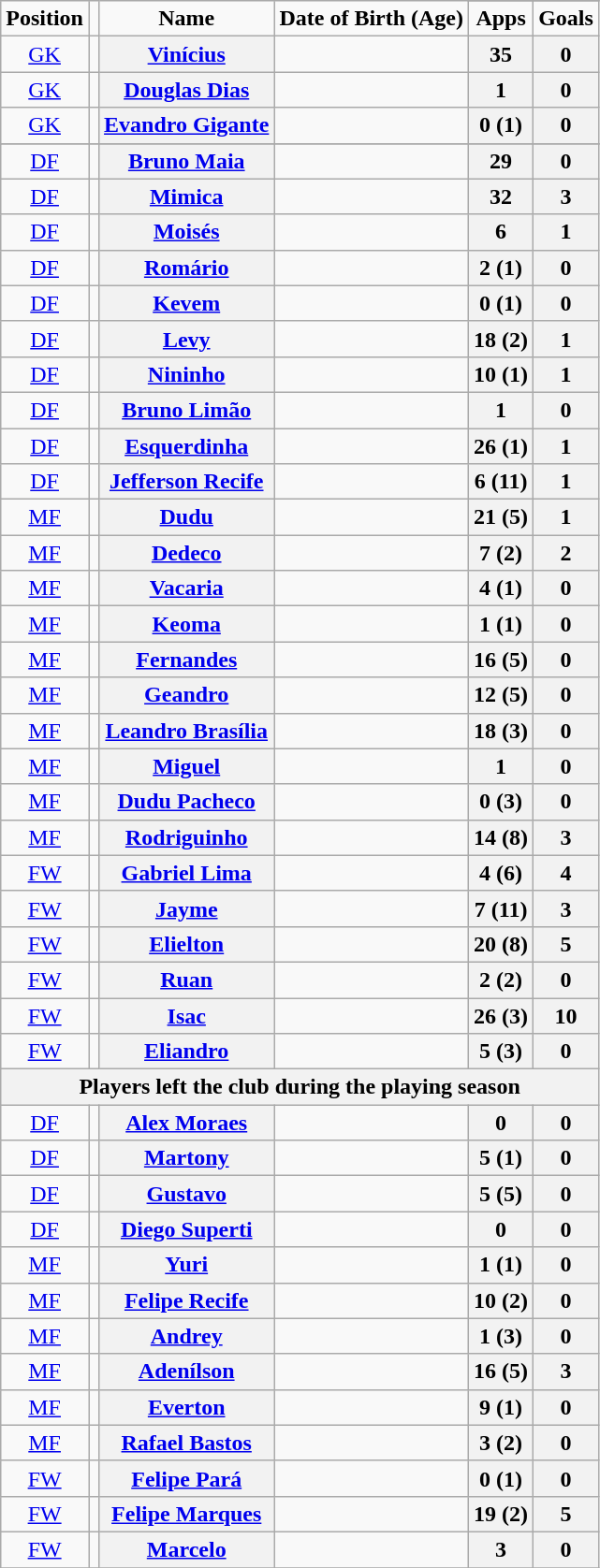<table class="wikitable sortable plainrowheaders" style="text-align:center">
<tr>
<td rowspan="2"><strong>Position</strong></td>
<td rowspan="2"></td>
<td rowspan="2"><strong>Name</strong></td>
<td rowspan="2"><strong>Date of Birth (Age)</strong></td>
</tr>
<tr>
<td rowspan="1"><strong>Apps</strong></td>
<td rowspan="1"><strong>Goals</strong></td>
</tr>
<tr>
<td><a href='#'>GK</a></td>
<td></td>
<th scope="row"><a href='#'>Vinícius</a></th>
<td></td>
<th>35</th>
<th>0</th>
</tr>
<tr>
<td><a href='#'>GK</a></td>
<td></td>
<th scope="row"><a href='#'>Douglas Dias</a></th>
<td></td>
<th>1</th>
<th>0</th>
</tr>
<tr>
<td><a href='#'>GK</a></td>
<td></td>
<th scope="row"><a href='#'>Evandro Gigante</a></th>
<td></td>
<th>0 (1)</th>
<th>0</th>
</tr>
<tr>
</tr>
<tr>
<td><a href='#'>DF</a></td>
<td></td>
<th scope="row"><a href='#'>Bruno Maia</a></th>
<td></td>
<th>29</th>
<th>0</th>
</tr>
<tr>
<td><a href='#'>DF</a></td>
<td></td>
<th scope="row"><a href='#'>Mimica</a></th>
<td></td>
<th>32</th>
<th>3</th>
</tr>
<tr>
<td><a href='#'>DF</a></td>
<td></td>
<th scope="row"><a href='#'>Moisés</a></th>
<td></td>
<th>6</th>
<th>1</th>
</tr>
<tr>
<td><a href='#'>DF</a></td>
<td></td>
<th scope="row"><a href='#'>Romário</a></th>
<td></td>
<th>2 (1)</th>
<th>0</th>
</tr>
<tr>
<td><a href='#'>DF</a></td>
<td></td>
<th scope="row"><a href='#'>Kevem</a></th>
<td></td>
<th>0 (1)</th>
<th>0</th>
</tr>
<tr>
<td><a href='#'>DF</a></td>
<td></td>
<th scope="row"><a href='#'>Levy</a></th>
<td></td>
<th>18 (2)</th>
<th>1</th>
</tr>
<tr>
<td><a href='#'>DF</a></td>
<td></td>
<th scope="row"><a href='#'>Nininho</a></th>
<td></td>
<th>10 (1)</th>
<th>1</th>
</tr>
<tr>
<td><a href='#'>DF</a></td>
<td></td>
<th scope="row"><a href='#'>Bruno Limão</a></th>
<td></td>
<th>1</th>
<th>0</th>
</tr>
<tr>
<td><a href='#'>DF</a></td>
<td></td>
<th scope="row"><a href='#'>Esquerdinha</a></th>
<td></td>
<th>26 (1)</th>
<th>1</th>
</tr>
<tr>
<td><a href='#'>DF</a></td>
<td></td>
<th scope="row"><a href='#'>Jefferson Recife</a></th>
<td></td>
<th>6 (11)</th>
<th>1</th>
</tr>
<tr>
<td><a href='#'>MF</a></td>
<td></td>
<th scope="row"><a href='#'>Dudu</a></th>
<td></td>
<th>21 (5)</th>
<th>1</th>
</tr>
<tr>
<td><a href='#'>MF</a></td>
<td></td>
<th scope="row"><a href='#'>Dedeco</a></th>
<td></td>
<th>7 (2)</th>
<th>2</th>
</tr>
<tr>
<td><a href='#'>MF</a></td>
<td></td>
<th scope="row"><a href='#'>Vacaria</a></th>
<td></td>
<th>4 (1)</th>
<th>0</th>
</tr>
<tr>
<td><a href='#'>MF</a></td>
<td></td>
<th scope="row"><a href='#'>Keoma</a></th>
<td></td>
<th>1 (1)</th>
<th>0</th>
</tr>
<tr>
<td><a href='#'>MF</a></td>
<td></td>
<th scope="row"><a href='#'>Fernandes</a></th>
<td></td>
<th>16 (5)</th>
<th>0</th>
</tr>
<tr>
<td><a href='#'>MF</a></td>
<td></td>
<th scope="row"><a href='#'>Geandro</a></th>
<td></td>
<th>12 (5)</th>
<th>0</th>
</tr>
<tr>
<td><a href='#'>MF</a></td>
<td></td>
<th scope="row"><a href='#'>Leandro Brasília</a></th>
<td></td>
<th>18 (3)</th>
<th>0</th>
</tr>
<tr>
<td><a href='#'>MF</a></td>
<td></td>
<th scope="row"><a href='#'>Miguel</a></th>
<td></td>
<th>1</th>
<th>0</th>
</tr>
<tr>
<td><a href='#'>MF</a></td>
<td></td>
<th scope="row"><a href='#'>Dudu Pacheco</a></th>
<td></td>
<th>0 (3)</th>
<th>0</th>
</tr>
<tr>
<td><a href='#'>MF</a></td>
<td></td>
<th scope="row"><a href='#'>Rodriguinho</a></th>
<td></td>
<th>14 (8)</th>
<th>3</th>
</tr>
<tr>
<td><a href='#'>FW</a></td>
<td></td>
<th scope="row"><a href='#'>Gabriel Lima</a></th>
<td></td>
<th>4 (6)</th>
<th>4</th>
</tr>
<tr>
<td><a href='#'>FW</a></td>
<td></td>
<th scope="row"><a href='#'>Jayme</a></th>
<td></td>
<th>7 (11)</th>
<th>3</th>
</tr>
<tr>
<td><a href='#'>FW</a></td>
<td></td>
<th scope="row"><a href='#'>Elielton</a></th>
<td></td>
<th>20 (8)</th>
<th>5</th>
</tr>
<tr>
<td><a href='#'>FW</a></td>
<td></td>
<th scope="row"><a href='#'>Ruan</a></th>
<td></td>
<th>2 (2)</th>
<th>0</th>
</tr>
<tr>
<td><a href='#'>FW</a></td>
<td></td>
<th scope="row"><a href='#'>Isac</a></th>
<td></td>
<th>26 (3)</th>
<th>10</th>
</tr>
<tr>
<td><a href='#'>FW</a></td>
<td></td>
<th scope="row"><a href='#'>Eliandro</a></th>
<td></td>
<th>5 (3)</th>
<th>0</th>
</tr>
<tr>
<th colspan="16">Players left the club during the playing season</th>
</tr>
<tr>
<td><a href='#'>DF</a></td>
<td></td>
<th scope="row"><a href='#'>Alex Moraes</a></th>
<td></td>
<th>0</th>
<th>0</th>
</tr>
<tr>
<td><a href='#'>DF</a></td>
<td></td>
<th scope="row"><a href='#'>Martony</a></th>
<td></td>
<th>5 (1)</th>
<th>0</th>
</tr>
<tr>
<td><a href='#'>DF</a></td>
<td></td>
<th scope="row"><a href='#'>Gustavo</a></th>
<td></td>
<th>5 (5)</th>
<th>0</th>
</tr>
<tr>
<td><a href='#'>DF</a></td>
<td></td>
<th scope="row"><a href='#'>Diego Superti</a></th>
<td></td>
<th>0</th>
<th>0</th>
</tr>
<tr>
<td><a href='#'>MF</a></td>
<td></td>
<th scope="row"><a href='#'>Yuri</a></th>
<td></td>
<th>1 (1)</th>
<th>0</th>
</tr>
<tr>
<td><a href='#'>MF</a></td>
<td></td>
<th scope="row"><a href='#'>Felipe Recife</a></th>
<td></td>
<th>10 (2)</th>
<th>0</th>
</tr>
<tr>
<td><a href='#'>MF</a></td>
<td></td>
<th scope="row"><a href='#'>Andrey</a></th>
<td></td>
<th>1 (3)</th>
<th>0</th>
</tr>
<tr>
<td><a href='#'>MF</a></td>
<td></td>
<th scope="row"><a href='#'>Adenílson</a></th>
<td></td>
<th>16 (5)</th>
<th>3</th>
</tr>
<tr>
<td><a href='#'>MF</a></td>
<td></td>
<th scope="row"><a href='#'>Everton</a></th>
<td></td>
<th>9 (1)</th>
<th>0</th>
</tr>
<tr>
<td><a href='#'>MF</a></td>
<td></td>
<th scope="row"><a href='#'>Rafael Bastos</a></th>
<td></td>
<th>3 (2)</th>
<th>0</th>
</tr>
<tr>
<td><a href='#'>FW</a></td>
<td></td>
<th scope="row"><a href='#'>Felipe Pará</a></th>
<td></td>
<th>0 (1)</th>
<th>0</th>
</tr>
<tr>
<td><a href='#'>FW</a></td>
<td></td>
<th scope="row"><a href='#'>Felipe Marques</a></th>
<td></td>
<th>19 (2)</th>
<th>5</th>
</tr>
<tr>
<td><a href='#'>FW</a></td>
<td></td>
<th scope="row"><a href='#'>Marcelo</a></th>
<td></td>
<th>3</th>
<th>0</th>
</tr>
<tr>
</tr>
</table>
